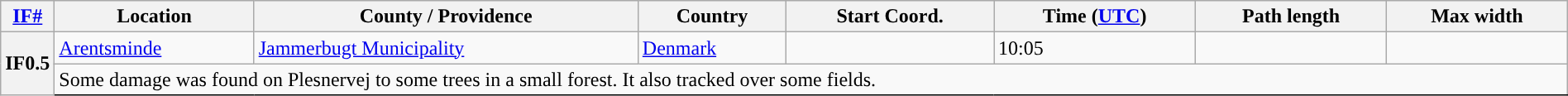<table class="wikitable sortable" style="width:100%;">
<tr>
<th scope="col" width="2%" align="center"><a href='#'>IF#</a></th>
<th scope="col" align="center" class="unsortable">Location</th>
<th scope="col" align="center" class="unsortable">County / Providence</th>
<th scope="col" align="center">Country</th>
<th scope="col" align="center">Start Coord.</th>
<th scope="col" align="center">Time (<a href='#'>UTC</a>)</th>
<th scope="col" align="center">Path length</th>
<th scope="col" align="center">Max width</th>
</tr>
<tr>
<th scope="row" rowspan="2" style="background-color:#">IF0.5</th>
<td><a href='#'>Arentsminde</a></td>
<td><a href='#'>Jammerbugt Municipality</a></td>
<td><a href='#'>Denmark</a></td>
<td></td>
<td>10:05</td>
<td></td>
<td></td>
</tr>
<tr class="expand-child">
<td colspan="8" style=" border-bottom: 1px solid black;">Some damage was found on Plesnervej to some trees in a small forest. It also tracked over some fields.</td>
</tr>
</table>
